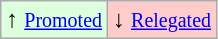<table class="wikitable" align="center">
<tr>
<td style="background:#ddffdd">↑ <small><a href='#'>Promoted</a></small></td>
<td style="background:#ffcccc">↓ <small><a href='#'>Relegated</a></small></td>
</tr>
</table>
